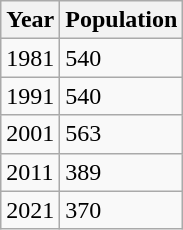<table class="wikitable">
<tr>
<th>Year</th>
<th>Population</th>
</tr>
<tr>
<td>1981</td>
<td>540</td>
</tr>
<tr>
<td>1991</td>
<td>540</td>
</tr>
<tr>
<td>2001</td>
<td>563</td>
</tr>
<tr>
<td>2011</td>
<td>389</td>
</tr>
<tr>
<td>2021</td>
<td>370</td>
</tr>
</table>
